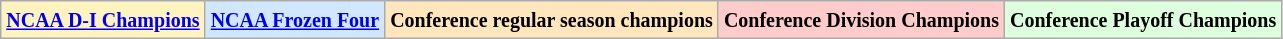<table class="wikitable">
<tr>
<td bgcolor="#FFF3BF"><small><strong><a href='#'>NCAA D-I Champions</a> </strong></small></td>
<td bgcolor="#D0E7FF"><small><strong><a href='#'>NCAA Frozen Four</a></strong></small></td>
<td bgcolor="#FFE6BD"><small><strong>Conference regular season champions</strong></small></td>
<td bgcolor="#FFCCCC"><small><strong>Conference Division Champions</strong></small></td>
<td bgcolor="#ddffdd"><small><strong>Conference Playoff Champions</strong></small></td>
</tr>
</table>
